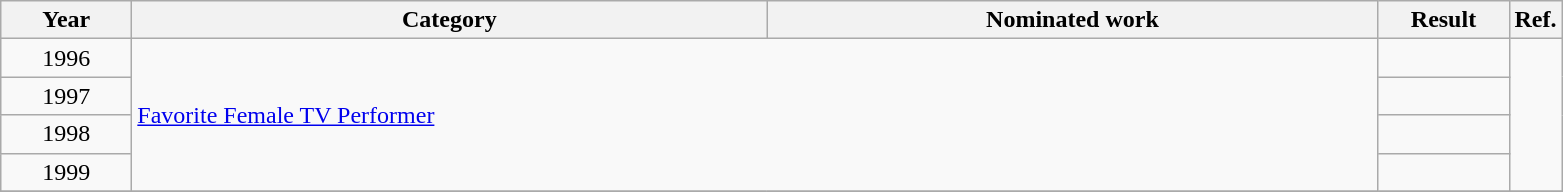<table class=wikitable>
<tr>
<th scope="col" style="width:5em;">Year</th>
<th scope="col" style="width:26em;">Category</th>
<th scope="col" style="width:25em;">Nominated work</th>
<th scope="col" style="width:5em;">Result</th>
<th>Ref.</th>
</tr>
<tr>
<td style="text-align:center;">1996</td>
<td colspan=2, rowspan="4"><a href='#'>Favorite Female TV Performer</a></td>
<td></td>
<td rowspan=4></td>
</tr>
<tr>
<td style="text-align:center;">1997</td>
<td></td>
</tr>
<tr>
<td style="text-align:center;">1998</td>
<td></td>
</tr>
<tr>
<td style="text-align:center;">1999</td>
<td></td>
</tr>
<tr>
</tr>
</table>
